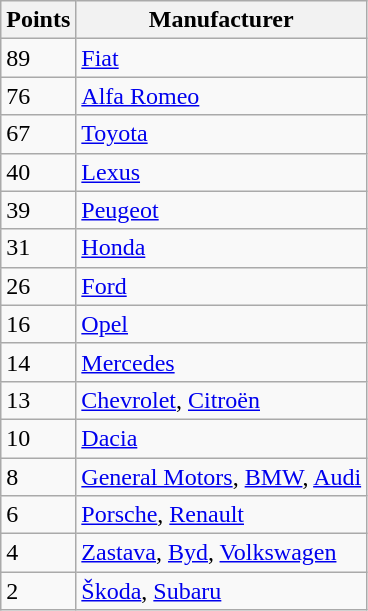<table class="wikitable">
<tr>
<th>Points</th>
<th>Manufacturer</th>
</tr>
<tr>
<td>89</td>
<td> <a href='#'>Fiat</a></td>
</tr>
<tr>
<td>76</td>
<td> <a href='#'>Alfa Romeo</a></td>
</tr>
<tr>
<td>67</td>
<td> <a href='#'>Toyota</a></td>
</tr>
<tr>
<td>40</td>
<td> <a href='#'>Lexus</a></td>
</tr>
<tr>
<td>39</td>
<td> <a href='#'>Peugeot</a></td>
</tr>
<tr>
<td>31</td>
<td> <a href='#'>Honda</a></td>
</tr>
<tr>
<td>26</td>
<td> <a href='#'>Ford</a></td>
</tr>
<tr>
<td>16</td>
<td> <a href='#'>Opel</a></td>
</tr>
<tr>
<td>14</td>
<td> <a href='#'>Mercedes</a></td>
</tr>
<tr>
<td>13</td>
<td> <a href='#'>Chevrolet</a>,  <a href='#'>Citroën</a></td>
</tr>
<tr>
<td>10</td>
<td> <a href='#'>Dacia</a></td>
</tr>
<tr>
<td>8</td>
<td> <a href='#'>General Motors</a>,  <a href='#'>BMW</a>,  <a href='#'>Audi</a></td>
</tr>
<tr>
<td>6</td>
<td> <a href='#'>Porsche</a>,  <a href='#'>Renault</a></td>
</tr>
<tr>
<td>4</td>
<td> <a href='#'>Zastava</a>,  <a href='#'>Byd</a>,  <a href='#'>Volkswagen</a></td>
</tr>
<tr>
<td>2</td>
<td> <a href='#'>Škoda</a>,  <a href='#'>Subaru</a></td>
</tr>
</table>
